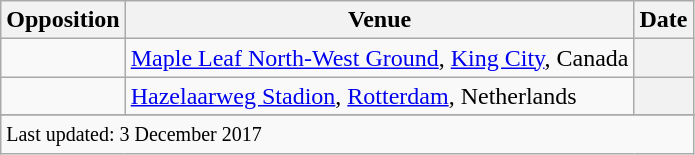<table class="wikitable sortable">
<tr>
<th scope=col>Opposition</th>
<th scope=col>Venue</th>
<th scope=col>Date</th>
</tr>
<tr>
<td scope=row></td>
<td><a href='#'>Maple Leaf North-West Ground</a>, <a href='#'>King City</a>, Canada</td>
<th scope=row></th>
</tr>
<tr>
<td scope=row></td>
<td><a href='#'>Hazelaarweg Stadion</a>, <a href='#'>Rotterdam</a>, Netherlands</td>
<th scope=row></th>
</tr>
<tr>
</tr>
<tr class=sortbottom>
<td colspan=3><small>Last updated: 3 December 2017</small></td>
</tr>
</table>
